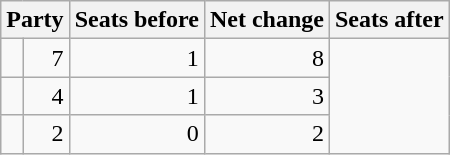<table class=wikitable style="text-align:right">
<tr>
<th colspan="2">Party</th>
<th>Seats before</th>
<th>Net change</th>
<th>Seats after</th>
</tr>
<tr>
<td></td>
<td>7</td>
<td> 1</td>
<td>8</td>
</tr>
<tr>
<td></td>
<td>4</td>
<td> 1</td>
<td>3</td>
</tr>
<tr>
<td></td>
<td>2</td>
<td> 0</td>
<td>2</td>
</tr>
</table>
